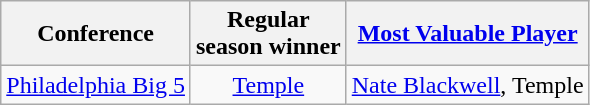<table class="wikitable" style="text-align:center;">
<tr>
<th>Conference</th>
<th>Regular <br> season winner</th>
<th><a href='#'>Most Valuable Player</a></th>
</tr>
<tr>
<td><a href='#'>Philadelphia Big 5</a></td>
<td><a href='#'>Temple</a></td>
<td><a href='#'>Nate Blackwell</a>, Temple</td>
</tr>
</table>
